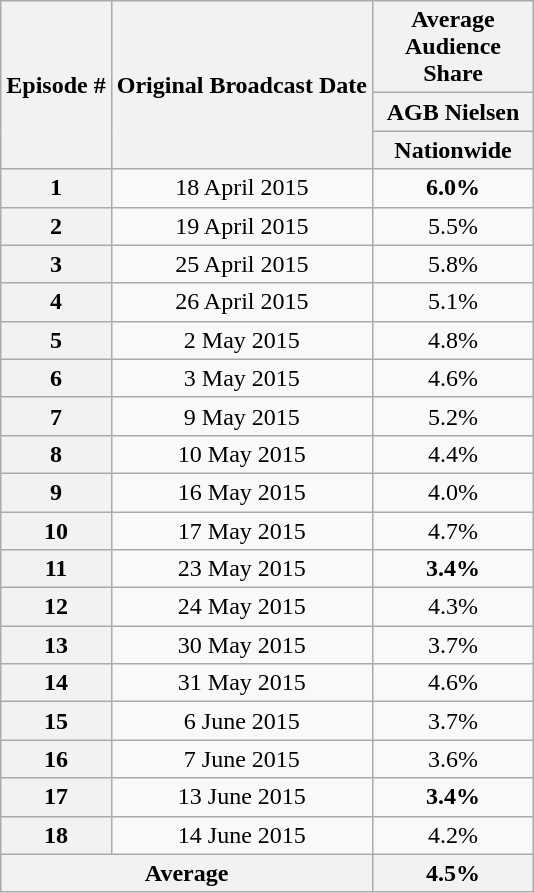<table class=wikitable style="text-align:center">
<tr>
<th rowspan="3">Episode #</th>
<th rowspan="3">Original Broadcast Date</th>
<th colspan="4">Average Audience Share</th>
</tr>
<tr>
<th colspan="2">AGB Nielsen</th>
</tr>
<tr>
<th width=100>Nationwide</th>
</tr>
<tr>
<th>1</th>
<td>18 April 2015</td>
<td><span><strong>6.0%</strong></span></td>
</tr>
<tr>
<th>2</th>
<td>19 April 2015</td>
<td>5.5%</td>
</tr>
<tr>
<th>3</th>
<td>25 April 2015</td>
<td>5.8%</td>
</tr>
<tr>
<th>4</th>
<td>26 April 2015</td>
<td>5.1%</td>
</tr>
<tr>
<th>5</th>
<td>2 May 2015</td>
<td>4.8%</td>
</tr>
<tr>
<th>6</th>
<td>3 May 2015</td>
<td>4.6%</td>
</tr>
<tr>
<th>7</th>
<td>9 May 2015</td>
<td>5.2%</td>
</tr>
<tr>
<th>8</th>
<td>10 May 2015</td>
<td>4.4%</td>
</tr>
<tr>
<th>9</th>
<td>16 May 2015</td>
<td>4.0%</td>
</tr>
<tr>
<th>10</th>
<td>17 May 2015</td>
<td>4.7%</td>
</tr>
<tr>
<th>11</th>
<td>23 May 2015</td>
<td><span><strong>3.4%</strong></span></td>
</tr>
<tr>
<th>12</th>
<td>24 May 2015</td>
<td>4.3%</td>
</tr>
<tr>
<th>13</th>
<td>30 May 2015</td>
<td>3.7%</td>
</tr>
<tr>
<th>14</th>
<td>31 May 2015</td>
<td>4.6%</td>
</tr>
<tr>
<th>15</th>
<td>6 June 2015</td>
<td>3.7%</td>
</tr>
<tr>
<th>16</th>
<td>7 June 2015</td>
<td>3.6%</td>
</tr>
<tr>
<th>17</th>
<td>13 June 2015</td>
<td><span><strong> 3.4%</strong></span></td>
</tr>
<tr>
<th>18</th>
<td>14 June 2015</td>
<td>4.2%</td>
</tr>
<tr>
<th colspan=2>Average</th>
<th>4.5%</th>
</tr>
</table>
